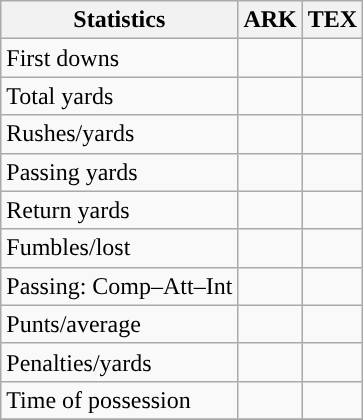<table class="wikitable" style="float: left;">
<tr>
<th>Statistics</th>
<th>ARK</th>
<th>TEX</th>
</tr>
<tr>
<td>First downs</td>
<td></td>
<td></td>
</tr>
<tr>
<td>Total yards</td>
<td></td>
<td></td>
</tr>
<tr>
<td>Rushes/yards</td>
<td></td>
<td></td>
</tr>
<tr>
<td>Passing yards</td>
<td></td>
<td></td>
</tr>
<tr>
<td>Return yards</td>
<td></td>
<td></td>
</tr>
<tr>
<td>Fumbles/lost</td>
<td></td>
<td></td>
</tr>
<tr>
<td>Passing: Comp–Att–Int</td>
<td></td>
<td></td>
</tr>
<tr>
<td>Punts/average</td>
<td></td>
<td></td>
</tr>
<tr>
<td>Penalties/yards</td>
<td></td>
<td></td>
</tr>
<tr>
<td>Time of possession</td>
<td></td>
<td></td>
</tr>
<tr>
</tr>
</table>
